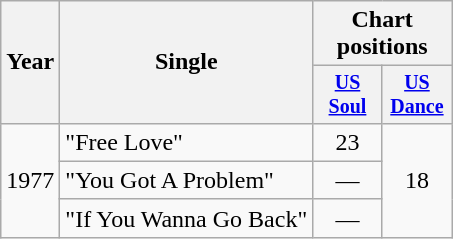<table class="wikitable" style="text-align:center;">
<tr>
<th rowspan="2">Year</th>
<th rowspan="2">Single</th>
<th colspan="2">Chart positions</th>
</tr>
<tr style="font-size:smaller;">
<th style="width:40px;"><a href='#'>US<br>Soul</a></th>
<th style="width:40px;"><a href='#'>US<br>Dance</a></th>
</tr>
<tr>
<td rowspan="3">1977</td>
<td style="text-align:left;">"Free Love"</td>
<td>23</td>
<td rowspan="3">18</td>
</tr>
<tr>
<td style="text-align:left;">"You Got A Problem"</td>
<td>—</td>
</tr>
<tr>
<td style="text-align:left;">"If You Wanna Go Back"</td>
<td>—</td>
</tr>
</table>
